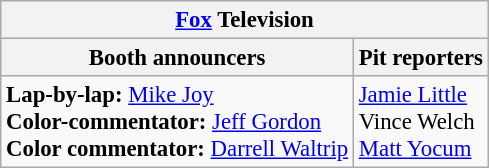<table class="wikitable" style="font-size: 95%">
<tr>
<th colspan="2"><a href='#'>Fox</a> Television</th>
</tr>
<tr>
<th>Booth announcers</th>
<th>Pit reporters</th>
</tr>
<tr>
<td><strong>Lap-by-lap:</strong> <a href='#'>Mike Joy</a><br><strong>Color-commentator:</strong> <a href='#'>Jeff Gordon</a><br><strong>Color commentator:</strong> <a href='#'>Darrell Waltrip</a></td>
<td><a href='#'>Jamie Little</a><br>Vince Welch<br><a href='#'>Matt Yocum</a></td>
</tr>
</table>
